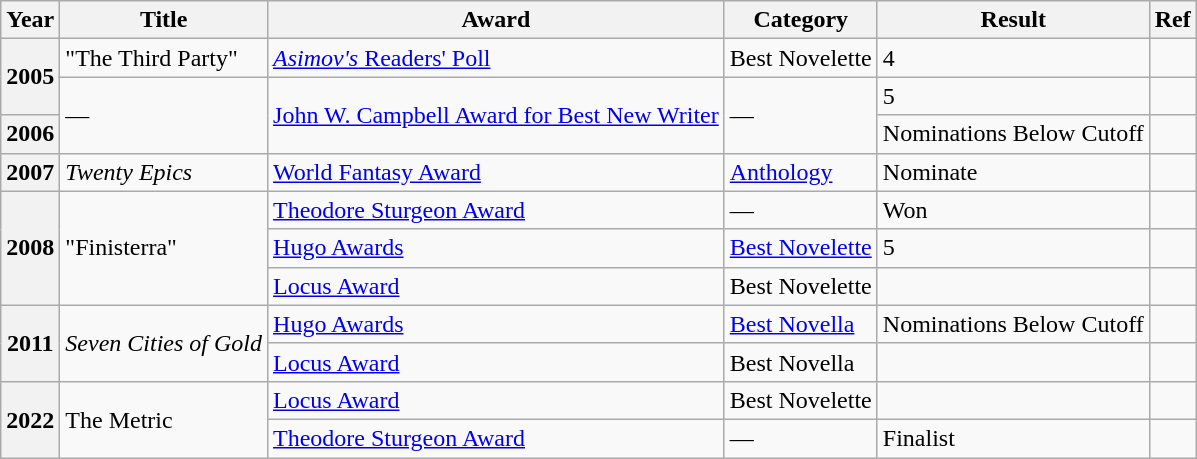<table class="wikitable sortable">
<tr>
<th>Year</th>
<th>Title</th>
<th>Award</th>
<th>Category</th>
<th>Result</th>
<th>Ref</th>
</tr>
<tr>
<th rowspan="2">2005</th>
<td>"The Third Party"</td>
<td><a href='#'><em>Asimov's</em> Readers' Poll</a></td>
<td>Best Novelette</td>
<td>4</td>
<td></td>
</tr>
<tr>
<td rowspan="2">—</td>
<td rowspan="2"><a href='#'>John W. Campbell Award for Best New Writer</a></td>
<td rowspan="2">—</td>
<td>5</td>
<td></td>
</tr>
<tr>
<th>2006</th>
<td>Nominations Below Cutoff</td>
<td></td>
</tr>
<tr>
<th>2007</th>
<td><em>Twenty Epics</em></td>
<td><a href='#'>World Fantasy Award</a></td>
<td><a href='#'>Anthology</a></td>
<td>Nominate</td>
<td></td>
</tr>
<tr>
<th rowspan="3">2008</th>
<td rowspan="3">"Finisterra"</td>
<td><a href='#'>Theodore Sturgeon Award</a></td>
<td>—</td>
<td>Won</td>
<td></td>
</tr>
<tr>
<td><a href='#'>Hugo Awards</a></td>
<td><a href='#'>Best Novelette</a></td>
<td>5</td>
<td></td>
</tr>
<tr>
<td><a href='#'>Locus Award</a></td>
<td>Best Novelette</td>
<td></td>
<td></td>
</tr>
<tr>
<th rowspan="2">2011</th>
<td rowspan="2"><em>Seven Cities of Gold</em></td>
<td><a href='#'>Hugo Awards</a></td>
<td><a href='#'>Best Novella</a></td>
<td>Nominations Below Cutoff</td>
<td></td>
</tr>
<tr>
<td><a href='#'>Locus Award</a></td>
<td>Best Novella</td>
<td></td>
<td></td>
</tr>
<tr>
<th rowspan="2">2022</th>
<td rowspan="2">The Metric</td>
<td><a href='#'>Locus Award</a></td>
<td>Best Novelette</td>
<td></td>
<td></td>
</tr>
<tr>
<td><a href='#'>Theodore Sturgeon Award</a></td>
<td>—</td>
<td>Finalist</td>
<td></td>
</tr>
</table>
